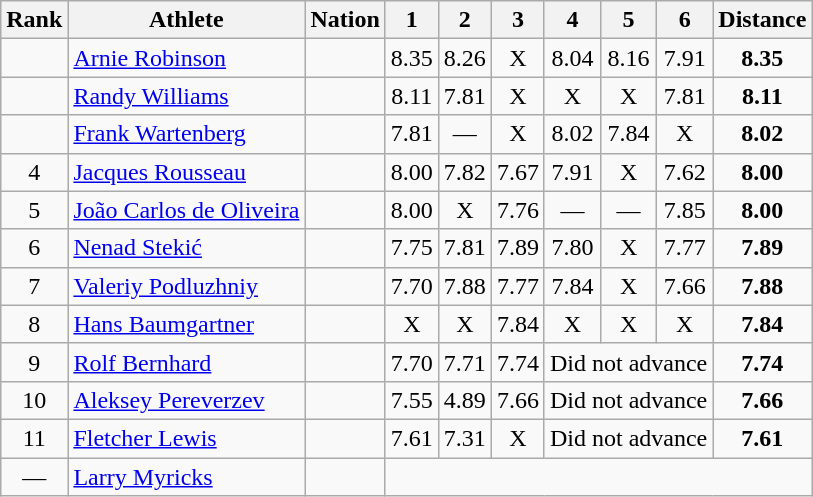<table class="wikitable sortable" style="text-align:center">
<tr>
<th>Rank</th>
<th>Athlete</th>
<th>Nation</th>
<th>1</th>
<th>2</th>
<th>3</th>
<th>4</th>
<th>5</th>
<th>6</th>
<th>Distance</th>
</tr>
<tr>
<td></td>
<td align=left><a href='#'>Arnie Robinson</a></td>
<td align=left></td>
<td>8.35</td>
<td>8.26</td>
<td data-sort-value=1.00>X</td>
<td>8.04</td>
<td>8.16</td>
<td>7.91</td>
<td><strong>8.35</strong></td>
</tr>
<tr>
<td></td>
<td align=left><a href='#'>Randy Williams</a></td>
<td align=left></td>
<td>8.11</td>
<td>7.81</td>
<td data-sort-value=1.00>X</td>
<td data-sort-value=1.00>X</td>
<td data-sort-value=1.00>X</td>
<td>7.81</td>
<td><strong>8.11</strong></td>
</tr>
<tr>
<td></td>
<td align=left><a href='#'>Frank Wartenberg</a></td>
<td align=left></td>
<td>7.81</td>
<td data-sort-value=1.00>—</td>
<td data-sort-value=1.00>X</td>
<td>8.02</td>
<td>7.84</td>
<td data-sort-value=1.00>X</td>
<td><strong>8.02</strong></td>
</tr>
<tr>
<td>4</td>
<td align=left><a href='#'>Jacques Rousseau</a></td>
<td align=left></td>
<td>8.00</td>
<td>7.82</td>
<td>7.67</td>
<td>7.91</td>
<td data-sort-value=1.00>X</td>
<td>7.62</td>
<td><strong>8.00</strong></td>
</tr>
<tr>
<td>5</td>
<td align=left><a href='#'>João Carlos de Oliveira</a></td>
<td align=left></td>
<td>8.00</td>
<td data-sort-value=1.00>X</td>
<td>7.76</td>
<td data-sort-value=1.00>—</td>
<td data-sort-value=1.00>—</td>
<td>7.85</td>
<td><strong>8.00</strong></td>
</tr>
<tr>
<td>6</td>
<td align=left><a href='#'>Nenad Stekić</a></td>
<td align=left></td>
<td>7.75</td>
<td>7.81</td>
<td>7.89</td>
<td>7.80</td>
<td data-sort-value=1.00>X</td>
<td>7.77</td>
<td><strong>7.89</strong></td>
</tr>
<tr>
<td>7</td>
<td align=left><a href='#'>Valeriy Podluzhniy</a></td>
<td align=left></td>
<td>7.70</td>
<td>7.88</td>
<td>7.77</td>
<td>7.84</td>
<td data-sort-value=1.00>X</td>
<td>7.66</td>
<td><strong>7.88</strong></td>
</tr>
<tr>
<td>8</td>
<td align=left><a href='#'>Hans Baumgartner</a></td>
<td align=left></td>
<td data-sort-value=1.00>X</td>
<td data-sort-value=1.00>X</td>
<td>7.84</td>
<td data-sort-value=1.00>X</td>
<td data-sort-value=1.00>X</td>
<td data-sort-value=1.00>X</td>
<td><strong>7.84</strong></td>
</tr>
<tr>
<td>9</td>
<td align=left><a href='#'>Rolf Bernhard</a></td>
<td align=left></td>
<td>7.70</td>
<td>7.71</td>
<td>7.74</td>
<td colspan=3 data-sort-value=0.00>Did not advance</td>
<td><strong>7.74</strong></td>
</tr>
<tr>
<td>10</td>
<td align=left><a href='#'>Aleksey Pereverzev</a></td>
<td align=left></td>
<td>7.55</td>
<td>4.89</td>
<td>7.66</td>
<td colspan=3 data-sort-value=0.00>Did not advance</td>
<td><strong>7.66</strong></td>
</tr>
<tr>
<td>11</td>
<td align=left><a href='#'>Fletcher Lewis</a></td>
<td align=left></td>
<td>7.61</td>
<td>7.31</td>
<td data-sort-value=1.00>X</td>
<td colspan=3 data-sort-value=0.00>Did not advance</td>
<td><strong>7.61</strong></td>
</tr>
<tr>
<td data-sort-value=12>—</td>
<td align=left><a href='#'>Larry Myricks</a></td>
<td align=left></td>
<td colspan=7 data-sort-value=0.00></td>
</tr>
</table>
